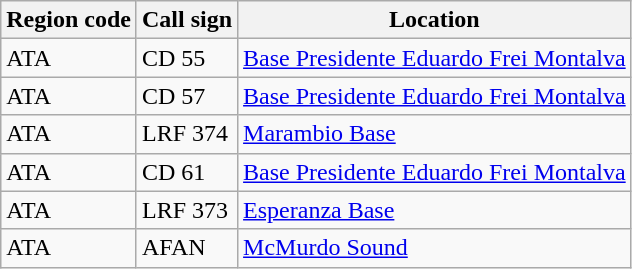<table class="wikitable">
<tr>
<th>Region code</th>
<th>Call sign</th>
<th>Location</th>
</tr>
<tr>
<td>ATA</td>
<td>CD 55</td>
<td><a href='#'>Base Presidente Eduardo Frei Montalva</a></td>
</tr>
<tr>
<td>ATA</td>
<td>CD 57</td>
<td><a href='#'>Base Presidente Eduardo Frei Montalva</a></td>
</tr>
<tr>
<td>ATA</td>
<td>LRF 374</td>
<td><a href='#'>Marambio Base</a></td>
</tr>
<tr>
<td>ATA</td>
<td>CD 61</td>
<td><a href='#'>Base Presidente Eduardo Frei Montalva</a></td>
</tr>
<tr>
<td>ATA</td>
<td>LRF 373</td>
<td><a href='#'>Esperanza Base</a></td>
</tr>
<tr>
<td>ATA</td>
<td>AFAN</td>
<td><a href='#'>McMurdo Sound</a></td>
</tr>
</table>
